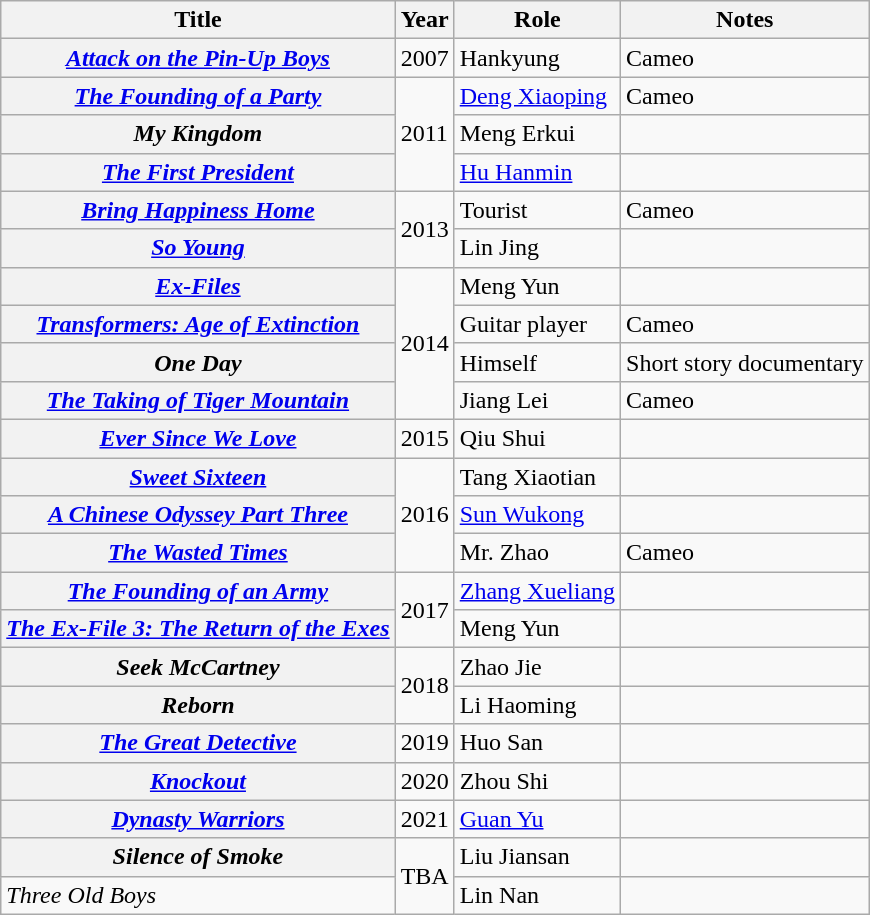<table class="wikitable plainrowheaders sortable">
<tr>
<th scope="col">Title</th>
<th scope="col">Year</th>
<th scope="col">Role</th>
<th scope="col" class="unsortable">Notes</th>
</tr>
<tr>
<th scope="row"><em><a href='#'>Attack on the Pin-Up Boys</a></em></th>
<td>2007</td>
<td>Hankyung</td>
<td>Cameo</td>
</tr>
<tr>
<th scope="row"><em><a href='#'>The Founding of a Party</a></em></th>
<td rowspan=3>2011</td>
<td><a href='#'>Deng Xiaoping</a></td>
<td>Cameo</td>
</tr>
<tr>
<th scope="row"><em>My Kingdom</em></th>
<td>Meng Erkui</td>
<td></td>
</tr>
<tr>
<th scope="row"><em><a href='#'>The First President</a></em></th>
<td><a href='#'>Hu Hanmin</a></td>
<td></td>
</tr>
<tr>
<th scope="row"><em><a href='#'>Bring Happiness Home</a></em></th>
<td rowspan=2>2013</td>
<td>Tourist</td>
<td>Cameo</td>
</tr>
<tr>
<th scope="row"><em><a href='#'>So Young</a></em></th>
<td>Lin Jing</td>
<td></td>
</tr>
<tr>
<th scope="row"><em><a href='#'>Ex-Files</a></em></th>
<td rowspan=4>2014</td>
<td>Meng Yun</td>
<td></td>
</tr>
<tr>
<th scope="row"><em><a href='#'>Transformers: Age of Extinction</a></em></th>
<td>Guitar player</td>
<td>Cameo</td>
</tr>
<tr>
<th scope="row"><em>One Day</em></th>
<td>Himself</td>
<td>Short story documentary</td>
</tr>
<tr>
<th scope="row"><em><a href='#'>The Taking of Tiger Mountain</a></em></th>
<td>Jiang Lei</td>
<td>Cameo</td>
</tr>
<tr>
<th scope="row"><em><a href='#'>Ever Since We Love</a></em></th>
<td>2015</td>
<td>Qiu Shui</td>
<td></td>
</tr>
<tr>
<th scope="row"><em><a href='#'>Sweet Sixteen</a></em></th>
<td rowspan=3>2016</td>
<td>Tang Xiaotian</td>
<td></td>
</tr>
<tr>
<th scope="row"><em><a href='#'>A Chinese Odyssey Part Three</a></em></th>
<td><a href='#'>Sun Wukong</a></td>
<td></td>
</tr>
<tr>
<th scope="row"><em><a href='#'>The Wasted Times</a></em></th>
<td>Mr. Zhao</td>
<td>Cameo</td>
</tr>
<tr>
<th scope="row"><em><a href='#'>The Founding of an Army</a></em></th>
<td rowspan=2>2017</td>
<td><a href='#'>Zhang Xueliang</a></td>
<td></td>
</tr>
<tr>
<th scope="row"><em><a href='#'>The Ex-File 3: The Return of the Exes</a></em></th>
<td>Meng Yun</td>
<td></td>
</tr>
<tr>
<th scope="row"><em>Seek McCartney</em></th>
<td rowspan=2>2018</td>
<td>Zhao Jie</td>
<td></td>
</tr>
<tr>
<th scope="row"><em>Reborn</em></th>
<td>Li Haoming</td>
<td></td>
</tr>
<tr>
<th scope="row"><em><a href='#'>The Great Detective</a></em></th>
<td rowspan=1>2019</td>
<td>Huo San</td>
<td></td>
</tr>
<tr>
<th scope="row"><em><a href='#'>Knockout</a></em></th>
<td rowspan=1>2020</td>
<td>Zhou Shi</td>
<td></td>
</tr>
<tr>
<th scope="row"><em><a href='#'>Dynasty Warriors</a></em></th>
<td rowspan=1>2021</td>
<td><a href='#'>Guan Yu</a></td>
<td></td>
</tr>
<tr>
<th scope="row"><em>Silence of Smoke</em></th>
<td rowspan=2>TBA</td>
<td>Liu Jiansan</td>
<td></td>
</tr>
<tr>
<td scope="row"><em>Three Old Boys</em></td>
<td>Lin Nan</td>
<td></td>
</tr>
</table>
